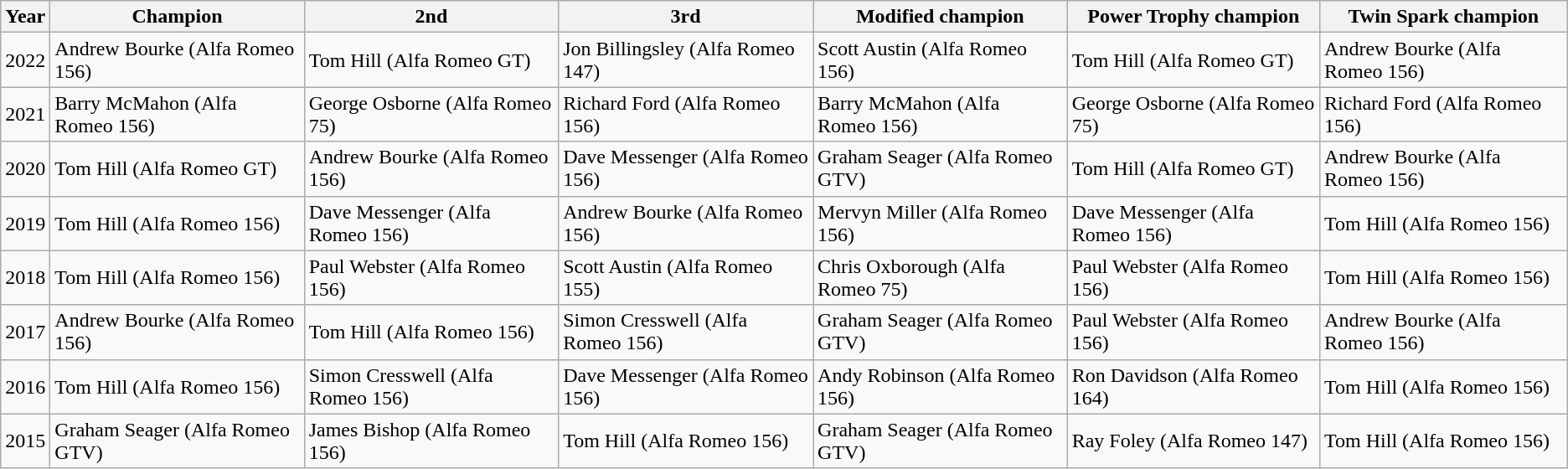<table class="wikitable">
<tr>
<th>Year</th>
<th>Champion</th>
<th>2nd</th>
<th>3rd</th>
<th>Modified champion</th>
<th>Power Trophy champion</th>
<th>Twin Spark champion</th>
</tr>
<tr>
<td>2022</td>
<td>Andrew Bourke (Alfa Romeo 156)</td>
<td>Tom Hill (Alfa Romeo GT)</td>
<td>Jon Billingsley (Alfa Romeo 147)</td>
<td>Scott Austin (Alfa Romeo 156)</td>
<td>Tom Hill (Alfa Romeo GT)</td>
<td>Andrew Bourke (Alfa Romeo 156)</td>
</tr>
<tr>
<td>2021</td>
<td>Barry McMahon (Alfa Romeo 156)</td>
<td>George Osborne (Alfa Romeo 75)</td>
<td>Richard Ford (Alfa Romeo 156)</td>
<td>Barry McMahon (Alfa Romeo 156)</td>
<td>George Osborne (Alfa Romeo 75)</td>
<td>Richard Ford (Alfa Romeo 156)</td>
</tr>
<tr>
<td>2020</td>
<td>Tom Hill (Alfa Romeo GT)</td>
<td>Andrew Bourke (Alfa Romeo 156)</td>
<td>Dave Messenger (Alfa Romeo 156)</td>
<td>Graham Seager (Alfa Romeo GTV)</td>
<td>Tom Hill (Alfa Romeo GT)</td>
<td>Andrew Bourke (Alfa Romeo 156)</td>
</tr>
<tr>
<td>2019</td>
<td>Tom Hill (Alfa Romeo 156)</td>
<td>Dave Messenger (Alfa Romeo 156)</td>
<td>Andrew Bourke (Alfa Romeo 156)</td>
<td>Mervyn Miller (Alfa Romeo 156)</td>
<td>Dave Messenger (Alfa Romeo 156)</td>
<td>Tom Hill (Alfa Romeo 156)</td>
</tr>
<tr>
<td>2018</td>
<td>Tom Hill (Alfa Romeo 156)</td>
<td>Paul Webster (Alfa Romeo 156)</td>
<td>Scott Austin (Alfa Romeo 155)</td>
<td>Chris Oxborough (Alfa Romeo 75)</td>
<td>Paul Webster (Alfa Romeo 156)</td>
<td>Tom Hill (Alfa Romeo 156)</td>
</tr>
<tr>
<td>2017</td>
<td>Andrew Bourke (Alfa Romeo 156)</td>
<td>Tom Hill (Alfa Romeo 156)</td>
<td>Simon Cresswell (Alfa Romeo 156)</td>
<td>Graham Seager (Alfa Romeo GTV)</td>
<td>Paul Webster (Alfa Romeo 156)</td>
<td>Andrew Bourke (Alfa Romeo 156)</td>
</tr>
<tr>
<td>2016</td>
<td>Tom Hill (Alfa Romeo 156)</td>
<td>Simon Cresswell (Alfa Romeo 156)</td>
<td>Dave Messenger (Alfa Romeo 156)</td>
<td>Andy Robinson (Alfa Romeo 156)</td>
<td>Ron Davidson (Alfa Romeo 164)</td>
<td>Tom Hill (Alfa Romeo 156)</td>
</tr>
<tr>
<td>2015</td>
<td>Graham Seager (Alfa Romeo GTV)</td>
<td>James Bishop (Alfa Romeo 156)</td>
<td>Tom Hill (Alfa Romeo 156)</td>
<td>Graham Seager (Alfa Romeo GTV)</td>
<td>Ray Foley (Alfa Romeo 147)</td>
<td>Tom Hill (Alfa Romeo 156)</td>
</tr>
</table>
